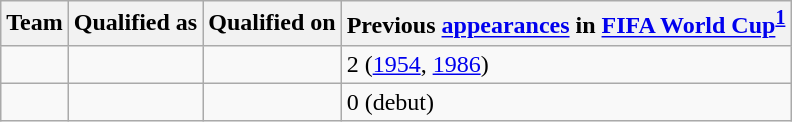<table class="wikitable sortable">
<tr>
<th>Team</th>
<th>Qualified as</th>
<th>Qualified on</th>
<th data-sort-type="number">Previous <a href='#'>appearances</a> in <a href='#'>FIFA World Cup</a><sup><strong><a href='#'>1</a></strong></sup></th>
</tr>
<tr>
<td></td>
<td></td>
<td></td>
<td>2 (<a href='#'>1954</a>, <a href='#'>1986</a>)</td>
</tr>
<tr>
<td></td>
<td></td>
<td></td>
<td>0 (debut)</td>
</tr>
</table>
